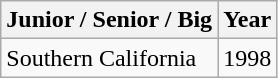<table class="wikitable">
<tr>
<th>Junior / Senior / Big</th>
<th>Year</th>
</tr>
<tr>
<td> Southern California</td>
<td>1998</td>
</tr>
</table>
